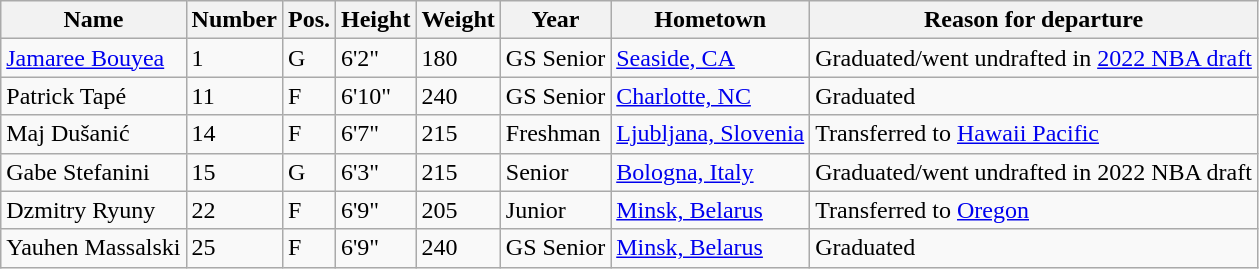<table class="wikitable sortable" border="1">
<tr>
<th>Name</th>
<th>Number</th>
<th>Pos.</th>
<th>Height</th>
<th>Weight</th>
<th>Year</th>
<th>Hometown</th>
<th class="unsortable">Reason for departure</th>
</tr>
<tr>
<td><a href='#'>Jamaree Bouyea</a></td>
<td>1</td>
<td>G</td>
<td>6'2"</td>
<td>180</td>
<td>GS Senior</td>
<td><a href='#'>Seaside, CA</a></td>
<td>Graduated/went undrafted in <a href='#'>2022 NBA draft</a></td>
</tr>
<tr>
<td>Patrick Tapé</td>
<td>11</td>
<td>F</td>
<td>6'10"</td>
<td>240</td>
<td>GS Senior</td>
<td><a href='#'>Charlotte, NC</a></td>
<td>Graduated</td>
</tr>
<tr>
<td>Maj Dušanić</td>
<td>14</td>
<td>F</td>
<td>6'7"</td>
<td>215</td>
<td>Freshman</td>
<td><a href='#'>Ljubljana, Slovenia</a></td>
<td>Transferred to <a href='#'>Hawaii Pacific</a></td>
</tr>
<tr>
<td>Gabe Stefanini</td>
<td>15</td>
<td>G</td>
<td>6'3"</td>
<td>215</td>
<td>Senior</td>
<td><a href='#'>Bologna, Italy</a></td>
<td>Graduated/went undrafted in 2022 NBA draft</td>
</tr>
<tr>
<td>Dzmitry Ryuny</td>
<td>22</td>
<td>F</td>
<td>6'9"</td>
<td>205</td>
<td>Junior</td>
<td><a href='#'>Minsk, Belarus</a></td>
<td>Transferred to <a href='#'>Oregon</a></td>
</tr>
<tr>
<td>Yauhen Massalski</td>
<td>25</td>
<td>F</td>
<td>6'9"</td>
<td>240</td>
<td>GS Senior</td>
<td><a href='#'>Minsk, Belarus</a></td>
<td>Graduated</td>
</tr>
</table>
